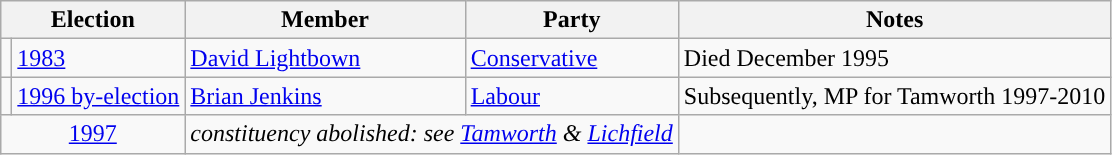<table class="wikitable">
<tr>
<th colspan="2">Election</th>
<th>Member</th>
<th>Party</th>
<th>Notes</th>
</tr>
<tr>
<td style="color:inherit;background-color: "></td>
<td><a href='#'>1983</a></td>
<td><a href='#'>David Lightbown</a></td>
<td><a href='#'>Conservative</a></td>
<td>Died December 1995</td>
</tr>
<tr>
<td style="color:inherit;background-color: "></td>
<td><a href='#'>1996 by-election</a></td>
<td><a href='#'>Brian Jenkins</a></td>
<td><a href='#'>Labour</a></td>
<td>Subsequently, MP for Tamworth 1997-2010</td>
</tr>
<tr>
<td colspan="2" align="center"><a href='#'>1997</a></td>
<td colspan="2"><em>constituency abolished: see <a href='#'>Tamworth</a> & <a href='#'>Lichfield</a></em></td>
</tr>
</table>
